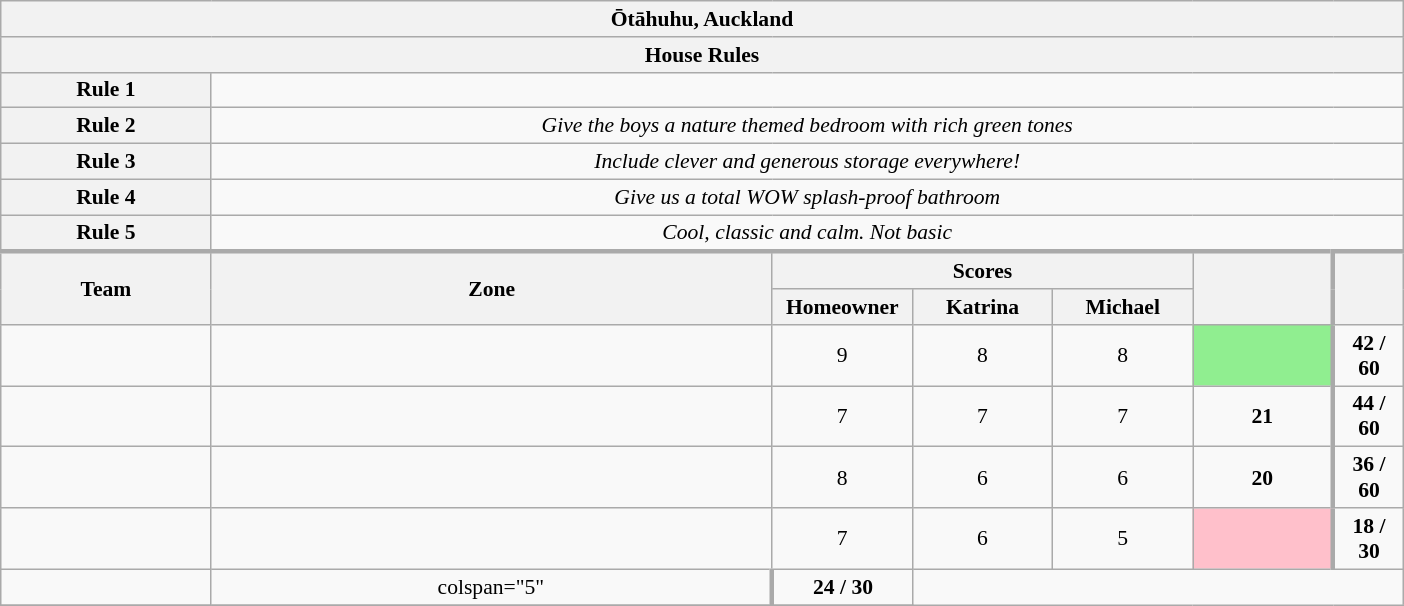<table class="wikitable plainrowheaders" style="text-align:center; font-size:90%; width:65em;">
<tr>
<th colspan="7" >Ōtāhuhu, Auckland</th>
</tr>
<tr>
<th colspan="7">House Rules</th>
</tr>
<tr>
<th>Rule 1</th>
<td colspan="6"></td>
</tr>
<tr>
<th>Rule 2</th>
<td colspan="6"><em>Give the boys a nature themed bedroom with rich green tones</em></td>
</tr>
<tr>
<th>Rule 3</th>
<td colspan="6"><em>Include clever and generous storage everywhere!</em></td>
</tr>
<tr>
<th>Rule 4</th>
<td colspan="6"><em>Give us a total WOW splash-proof bathroom</em></td>
</tr>
<tr>
<th>Rule 5</th>
<td colspan="6"><em>Cool, classic and calm. Not basic</em></td>
</tr>
<tr style="border-top:3px solid #aaa;">
<th rowspan="2">Team</th>
<th rowspan="2" style="width:40%;">Zone</th>
<th colspan="3" style="width:40%;">Scores</th>
<th rowspan="2" style="width:10%;"></th>
<th rowspan="2" style="width:10%; border-left:3px solid #aaa;"></th>
</tr>
<tr>
<th style="width:10%;">Homeowner</th>
<th style="width:10%;">Katrina</th>
<th style="width:10%;">Michael</th>
</tr>
<tr>
<td style="width:15%;"></td>
<td></td>
<td>9</td>
<td>8</td>
<td>8</td>
<td style="background:lightgreen"></td>
<td style="border-left:3px solid #aaa;"><strong>42 / 60</strong></td>
</tr>
<tr>
<td style="width:15%;"></td>
<td></td>
<td>7</td>
<td>7</td>
<td>7</td>
<td><strong>21</strong></td>
<td style="border-left:3px solid #aaa;"><strong>44 / 60</strong></td>
</tr>
<tr>
<td style="width:15%;"></td>
<td></td>
<td>8</td>
<td>6</td>
<td>6</td>
<td><strong>20</strong></td>
<td style="border-left:3px solid #aaa;"><strong>36 / 60</strong></td>
</tr>
<tr>
<td style="width:15%;"></td>
<td></td>
<td>7</td>
<td>6</td>
<td>5</td>
<td style="background:pink"></td>
<td style="border-left:3px solid #aaa;"><strong>18 / 30</strong></td>
</tr>
<tr>
<td style="width:15%;"></td>
<td>colspan="5" </td>
<td style="border-left:3px solid #aaa;"><strong>24 / 30</strong></td>
</tr>
<tr>
</tr>
</table>
